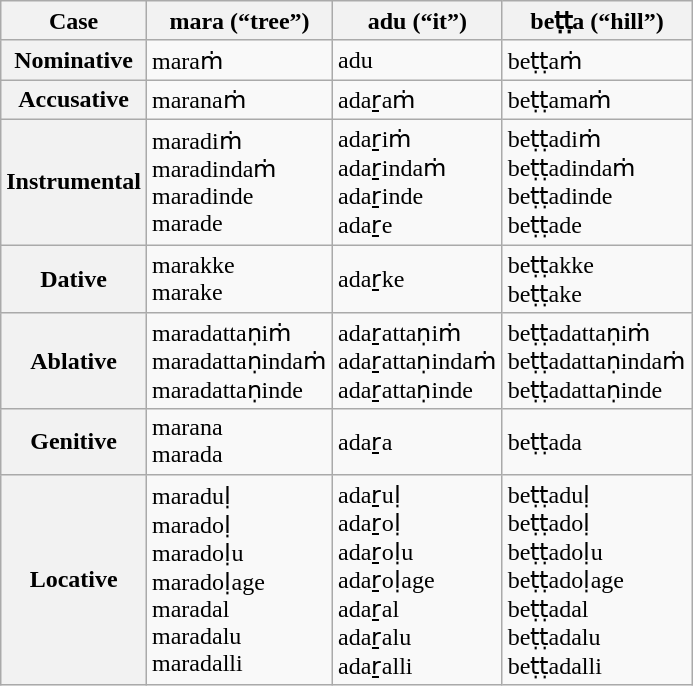<table class="wikitable">
<tr>
<th>Case</th>
<th>mara (“tree”)</th>
<th>adu (“it”)</th>
<th>beṭṭa (“hill”)</th>
</tr>
<tr>
<th>Nominative</th>
<td>maraṁ</td>
<td>adu</td>
<td>beṭṭaṁ</td>
</tr>
<tr>
<th>Accusative</th>
<td>maranaṁ</td>
<td>adaṟaṁ</td>
<td>beṭṭamaṁ</td>
</tr>
<tr>
<th>Instrumental</th>
<td>maradiṁ<br>maradindaṁ<br>maradinde<br>marade</td>
<td>adaṟiṁ<br>adaṟindaṁ<br>adaṟinde<br>adaṟe</td>
<td>beṭṭadiṁ<br>beṭṭadindaṁ<br>beṭṭadinde<br>beṭṭade</td>
</tr>
<tr>
<th>Dative</th>
<td>marakke<br>marake</td>
<td>adaṟke</td>
<td>beṭṭakke<br>beṭṭake</td>
</tr>
<tr>
<th>Ablative</th>
<td>maradattaṇiṁ<br>maradattaṇindaṁ<br>maradattaṇinde</td>
<td>adaṟattaṇiṁ<br>adaṟattaṇindaṁ<br>adaṟattaṇinde</td>
<td>beṭṭadattaṇiṁ<br>beṭṭadattaṇindaṁ<br>beṭṭadattaṇinde</td>
</tr>
<tr>
<th>Genitive</th>
<td>marana<br>marada</td>
<td>adaṟa</td>
<td>beṭṭada</td>
</tr>
<tr>
<th>Locative</th>
<td>maraduḷ<br>maradoḷ<br>maradoḷu<br>maradoḷage<br>maradal<br>maradalu<br>maradalli</td>
<td>adaṟuḷ<br>adaṟoḷ<br>adaṟoḷu<br>adaṟoḷage<br>adaṟal<br>adaṟalu<br>adaṟalli</td>
<td>beṭṭaduḷ<br>beṭṭadoḷ<br>beṭṭadoḷu<br>beṭṭadoḷage<br>beṭṭadal<br>beṭṭadalu<br>beṭṭadalli</td>
</tr>
</table>
